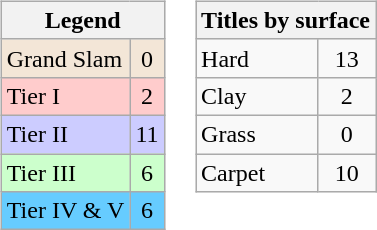<table>
<tr valign=top>
<td><br><table class="wikitable sortable mw-collapsible mw-collapsed">
<tr>
<th colspan=2>Legend</th>
</tr>
<tr style="background:#f3e6d7;">
<td>Grand Slam</td>
<td align="center">0</td>
</tr>
<tr bgcolor="#ffcccc">
<td>Tier I</td>
<td align="center">2</td>
</tr>
<tr bgcolor="#ccccff">
<td>Tier II</td>
<td align="center">11</td>
</tr>
<tr style="background:#ccffcc;">
<td>Tier III</td>
<td align="center">6</td>
</tr>
<tr bgcolor="#66CCFF">
<td>Tier IV & V</td>
<td align="center">6</td>
</tr>
</table>
</td>
<td><br><table class="wikitable sortable mw-collapsible mw-collapsed">
<tr>
<th colspan=2>Titles by surface</th>
</tr>
<tr>
<td>Hard</td>
<td align="center">13</td>
</tr>
<tr>
<td>Clay</td>
<td align="center">2</td>
</tr>
<tr>
<td>Grass</td>
<td align="center">0</td>
</tr>
<tr>
<td>Carpet</td>
<td align="center">10</td>
</tr>
</table>
</td>
</tr>
</table>
